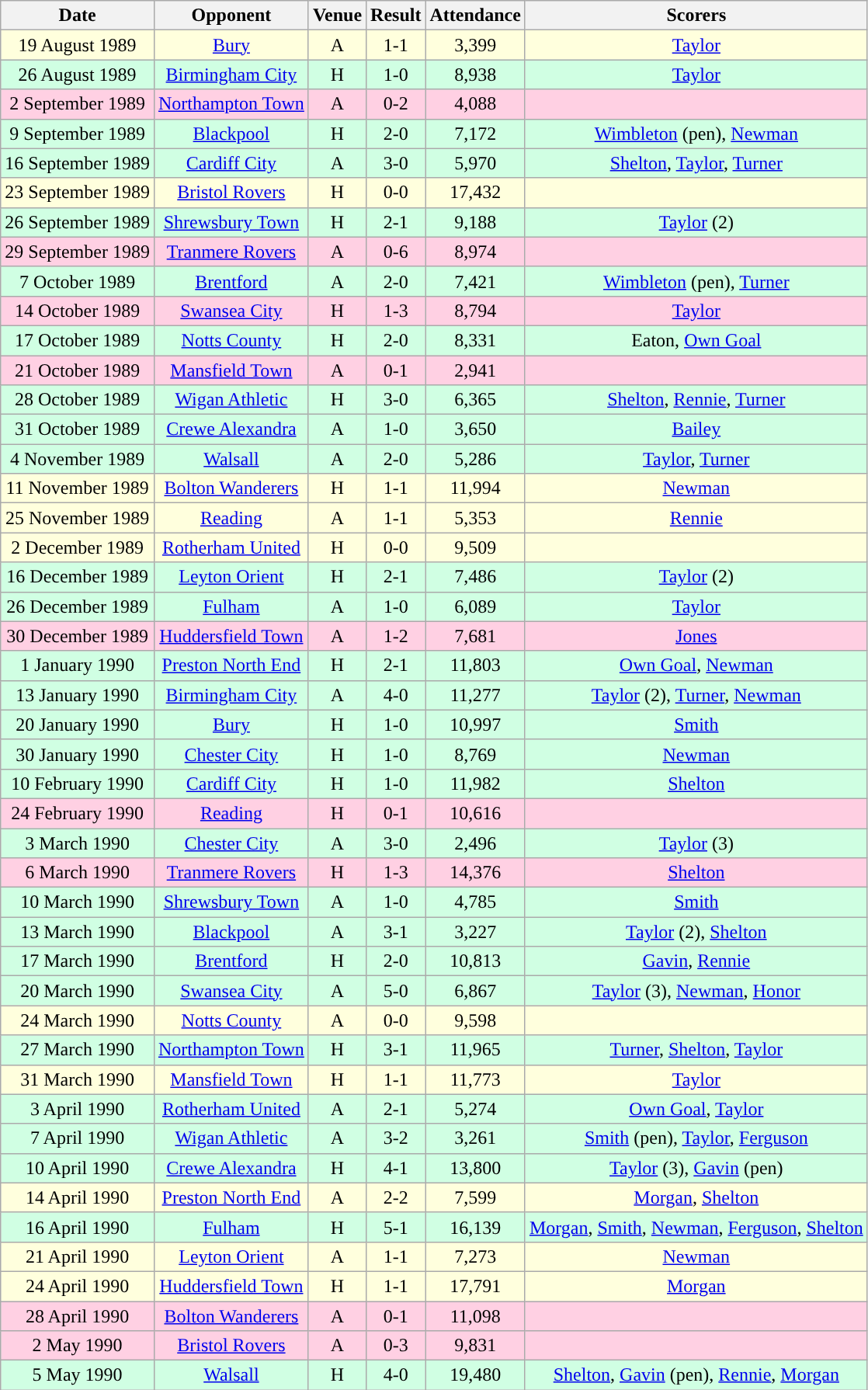<table class="wikitable sortable" style="font-size:100%; text-align:center">
<tr>
<th>Date</th>
<th>Opponent</th>
<th>Venue</th>
<th>Result</th>
<th>Attendance</th>
<th>Scorers</th>
</tr>
<tr style="background-color: #ffffdd;">
<td>19 August 1989</td>
<td><a href='#'>Bury</a></td>
<td>A</td>
<td>1-1</td>
<td>3,399</td>
<td><a href='#'>Taylor</a></td>
</tr>
<tr style="background-color: #d0ffe3;">
<td>26 August 1989</td>
<td><a href='#'>Birmingham City</a></td>
<td>H</td>
<td>1-0</td>
<td>8,938</td>
<td><a href='#'>Taylor</a></td>
</tr>
<tr style="background-color: #ffd0e3;">
<td>2 September 1989</td>
<td><a href='#'>Northampton Town</a></td>
<td>A</td>
<td>0-2</td>
<td>4,088</td>
<td></td>
</tr>
<tr style="background-color: #d0ffe3;">
<td>9 September 1989</td>
<td><a href='#'>Blackpool</a></td>
<td>H</td>
<td>2-0</td>
<td>7,172</td>
<td><a href='#'>Wimbleton</a> (pen), <a href='#'>Newman</a></td>
</tr>
<tr style="background-color: #d0ffe3;">
<td>16 September 1989</td>
<td><a href='#'>Cardiff City</a></td>
<td>A</td>
<td>3-0</td>
<td>5,970</td>
<td><a href='#'>Shelton</a>, <a href='#'>Taylor</a>, <a href='#'>Turner</a></td>
</tr>
<tr style="background-color: #ffffdd;">
<td>23 September 1989</td>
<td><a href='#'>Bristol Rovers</a></td>
<td>H</td>
<td>0-0</td>
<td>17,432</td>
<td></td>
</tr>
<tr style="background-color: #d0ffe3;">
<td>26 September 1989</td>
<td><a href='#'>Shrewsbury Town</a></td>
<td>H</td>
<td>2-1</td>
<td>9,188</td>
<td><a href='#'>Taylor</a> (2)</td>
</tr>
<tr style="background-color: #ffd0e3;">
<td>29 September 1989</td>
<td><a href='#'>Tranmere Rovers</a></td>
<td>A</td>
<td>0-6</td>
<td>8,974</td>
<td></td>
</tr>
<tr style="background-color: #d0ffe3;">
<td>7 October 1989</td>
<td><a href='#'>Brentford</a></td>
<td>A</td>
<td>2-0</td>
<td>7,421</td>
<td><a href='#'>Wimbleton</a> (pen), <a href='#'>Turner</a></td>
</tr>
<tr style="background-color: #ffd0e3;">
<td>14 October 1989</td>
<td><a href='#'>Swansea City</a></td>
<td>H</td>
<td>1-3</td>
<td>8,794</td>
<td><a href='#'>Taylor</a></td>
</tr>
<tr style="background-color: #d0ffe3;">
<td>17 October 1989</td>
<td><a href='#'>Notts County</a></td>
<td>H</td>
<td>2-0</td>
<td>8,331</td>
<td>Eaton, <a href='#'>Own Goal</a></td>
</tr>
<tr style="background-color: #ffd0e3;">
<td>21 October 1989</td>
<td><a href='#'>Mansfield Town</a></td>
<td>A</td>
<td>0-1</td>
<td>2,941</td>
<td></td>
</tr>
<tr style="background-color: #d0ffe3;">
<td>28 October 1989</td>
<td><a href='#'>Wigan Athletic</a></td>
<td>H</td>
<td>3-0</td>
<td>6,365</td>
<td><a href='#'>Shelton</a>, <a href='#'>Rennie</a>, <a href='#'>Turner</a></td>
</tr>
<tr style="background-color: #d0ffe3;">
<td>31 October 1989</td>
<td><a href='#'>Crewe Alexandra</a></td>
<td>A</td>
<td>1-0</td>
<td>3,650</td>
<td><a href='#'>Bailey</a></td>
</tr>
<tr style="background-color: #d0ffe3;">
<td>4 November 1989</td>
<td><a href='#'>Walsall</a></td>
<td>A</td>
<td>2-0</td>
<td>5,286</td>
<td><a href='#'>Taylor</a>, <a href='#'>Turner</a></td>
</tr>
<tr style="background-color: #ffffdd;">
<td>11 November 1989</td>
<td><a href='#'>Bolton Wanderers</a></td>
<td>H</td>
<td>1-1</td>
<td>11,994</td>
<td><a href='#'>Newman</a></td>
</tr>
<tr style="background-color: #ffffdd;">
<td>25 November 1989</td>
<td><a href='#'>Reading</a></td>
<td>A</td>
<td>1-1</td>
<td>5,353</td>
<td><a href='#'>Rennie</a></td>
</tr>
<tr style="background-color: #ffffdd;">
<td>2 December 1989</td>
<td><a href='#'>Rotherham United</a></td>
<td>H</td>
<td>0-0</td>
<td>9,509</td>
<td></td>
</tr>
<tr style="background-color: #d0ffe3;">
<td>16 December 1989</td>
<td><a href='#'>Leyton Orient</a></td>
<td>H</td>
<td>2-1</td>
<td>7,486</td>
<td><a href='#'>Taylor</a> (2)</td>
</tr>
<tr style="background-color: #d0ffe3;">
<td>26 December 1989</td>
<td><a href='#'>Fulham</a></td>
<td>A</td>
<td>1-0</td>
<td>6,089</td>
<td><a href='#'>Taylor</a></td>
</tr>
<tr style="background-color: #ffd0e3;">
<td>30 December 1989</td>
<td><a href='#'>Huddersfield Town</a></td>
<td>A</td>
<td>1-2</td>
<td>7,681</td>
<td><a href='#'>Jones</a></td>
</tr>
<tr style="background-color: #d0ffe3;">
<td>1 January 1990</td>
<td><a href='#'>Preston North End</a></td>
<td>H</td>
<td>2-1</td>
<td>11,803</td>
<td><a href='#'>Own Goal</a>, <a href='#'>Newman</a></td>
</tr>
<tr style="background-color: #d0ffe3;">
<td>13 January 1990</td>
<td><a href='#'>Birmingham City</a></td>
<td>A</td>
<td>4-0</td>
<td>11,277</td>
<td><a href='#'>Taylor</a> (2), <a href='#'>Turner</a>, <a href='#'>Newman</a></td>
</tr>
<tr style="background-color: #d0ffe3;">
<td>20 January 1990</td>
<td><a href='#'>Bury</a></td>
<td>H</td>
<td>1-0</td>
<td>10,997</td>
<td><a href='#'>Smith</a></td>
</tr>
<tr style="background-color: #d0ffe3;">
<td>30 January 1990</td>
<td><a href='#'>Chester City</a></td>
<td>H</td>
<td>1-0</td>
<td>8,769</td>
<td><a href='#'>Newman</a></td>
</tr>
<tr style="background-color: #d0ffe3;">
<td>10 February 1990</td>
<td><a href='#'>Cardiff City</a></td>
<td>H</td>
<td>1-0</td>
<td>11,982</td>
<td><a href='#'>Shelton</a></td>
</tr>
<tr style="background-color: #ffd0e3;">
<td>24 February 1990</td>
<td><a href='#'>Reading</a></td>
<td>H</td>
<td>0-1</td>
<td>10,616</td>
<td></td>
</tr>
<tr style="background-color: #d0ffe3;">
<td>3 March 1990</td>
<td><a href='#'>Chester City</a></td>
<td>A</td>
<td>3-0</td>
<td>2,496</td>
<td><a href='#'>Taylor</a> (3)</td>
</tr>
<tr style="background-color: #ffd0e3;">
<td>6 March 1990</td>
<td><a href='#'>Tranmere Rovers</a></td>
<td>H</td>
<td>1-3</td>
<td>14,376</td>
<td><a href='#'>Shelton</a></td>
</tr>
<tr style="background-color: #d0ffe3;">
<td>10 March 1990</td>
<td><a href='#'>Shrewsbury Town</a></td>
<td>A</td>
<td>1-0</td>
<td>4,785</td>
<td><a href='#'>Smith</a></td>
</tr>
<tr style="background-color: #d0ffe3;">
<td>13 March 1990</td>
<td><a href='#'>Blackpool</a></td>
<td>A</td>
<td>3-1</td>
<td>3,227</td>
<td><a href='#'>Taylor</a> (2), <a href='#'>Shelton</a></td>
</tr>
<tr style="background-color: #d0ffe3;">
<td>17 March 1990</td>
<td><a href='#'>Brentford</a></td>
<td>H</td>
<td>2-0</td>
<td>10,813</td>
<td><a href='#'>Gavin</a>, <a href='#'>Rennie</a></td>
</tr>
<tr style="background-color: #d0ffe3;">
<td>20 March 1990</td>
<td><a href='#'>Swansea City</a></td>
<td>A</td>
<td>5-0</td>
<td>6,867</td>
<td><a href='#'>Taylor</a> (3), <a href='#'>Newman</a>, <a href='#'>Honor</a></td>
</tr>
<tr style="background-color: #ffffdd;">
<td>24 March 1990</td>
<td><a href='#'>Notts County</a></td>
<td>A</td>
<td>0-0</td>
<td>9,598</td>
<td></td>
</tr>
<tr style="background-color: #d0ffe3;">
<td>27 March 1990</td>
<td><a href='#'>Northampton Town</a></td>
<td>H</td>
<td>3-1</td>
<td>11,965</td>
<td><a href='#'>Turner</a>, <a href='#'>Shelton</a>, <a href='#'>Taylor</a></td>
</tr>
<tr style="background-color: #ffffdd;">
<td>31 March 1990</td>
<td><a href='#'>Mansfield Town</a></td>
<td>H</td>
<td>1-1</td>
<td>11,773</td>
<td><a href='#'>Taylor</a></td>
</tr>
<tr style="background-color: #d0ffe3;">
<td>3 April 1990</td>
<td><a href='#'>Rotherham United</a></td>
<td>A</td>
<td>2-1</td>
<td>5,274</td>
<td><a href='#'>Own Goal</a>, <a href='#'>Taylor</a></td>
</tr>
<tr style="background-color: #d0ffe3;">
<td>7 April 1990</td>
<td><a href='#'>Wigan Athletic</a></td>
<td>A</td>
<td>3-2</td>
<td>3,261</td>
<td><a href='#'>Smith</a> (pen), <a href='#'>Taylor</a>, <a href='#'>Ferguson</a></td>
</tr>
<tr style="background-color: #d0ffe3;">
<td>10 April 1990</td>
<td><a href='#'>Crewe Alexandra</a></td>
<td>H</td>
<td>4-1</td>
<td>13,800</td>
<td><a href='#'>Taylor</a> (3), <a href='#'>Gavin</a> (pen)</td>
</tr>
<tr style="background-color: #ffffdd;">
<td>14 April 1990</td>
<td><a href='#'>Preston North End</a></td>
<td>A</td>
<td>2-2</td>
<td>7,599</td>
<td><a href='#'>Morgan</a>, <a href='#'>Shelton</a></td>
</tr>
<tr style="background-color: #d0ffe3;">
<td>16 April 1990</td>
<td><a href='#'>Fulham</a></td>
<td>H</td>
<td>5-1</td>
<td>16,139</td>
<td><a href='#'>Morgan</a>, <a href='#'>Smith</a>, <a href='#'>Newman</a>, <a href='#'>Ferguson</a>, <a href='#'>Shelton</a></td>
</tr>
<tr style="background-color: #ffffdd;">
<td>21 April 1990</td>
<td><a href='#'>Leyton Orient</a></td>
<td>A</td>
<td>1-1</td>
<td>7,273</td>
<td><a href='#'>Newman</a></td>
</tr>
<tr style="background-color: #ffffdd;">
<td>24 April 1990</td>
<td><a href='#'>Huddersfield Town</a></td>
<td>H</td>
<td>1-1</td>
<td>17,791</td>
<td><a href='#'>Morgan</a></td>
</tr>
<tr style="background-color: #ffd0e3;">
<td>28 April 1990</td>
<td><a href='#'>Bolton Wanderers</a></td>
<td>A</td>
<td>0-1</td>
<td>11,098</td>
<td></td>
</tr>
<tr style="background-color: #ffd0e3;">
<td>2 May 1990</td>
<td><a href='#'>Bristol Rovers</a></td>
<td>A</td>
<td>0-3</td>
<td>9,831</td>
<td></td>
</tr>
<tr style="background-color: #d0ffe3;">
<td>5 May 1990</td>
<td><a href='#'>Walsall</a></td>
<td>H</td>
<td>4-0</td>
<td>19,480</td>
<td><a href='#'>Shelton</a>, <a href='#'>Gavin</a> (pen), <a href='#'>Rennie</a>, <a href='#'>Morgan</a></td>
</tr>
</table>
